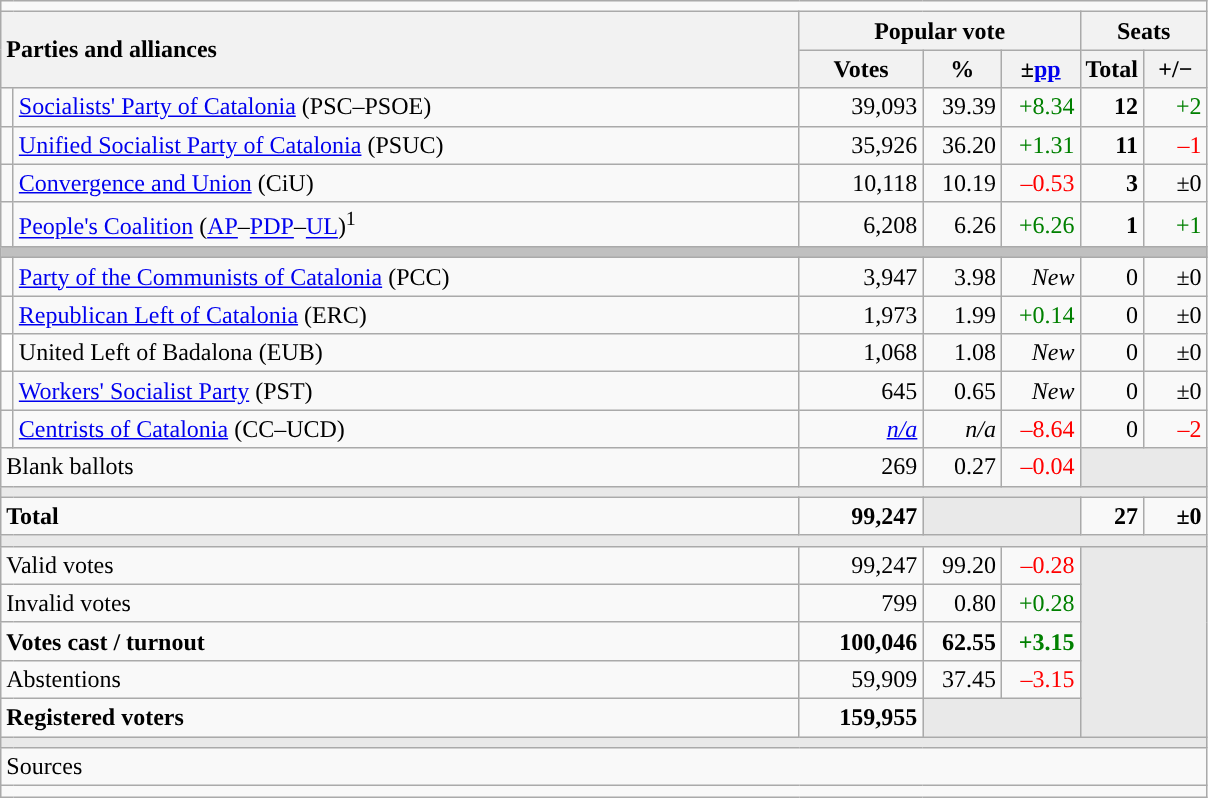<table class="wikitable" style="text-align:right;">
<tr>
<td colspan="7"></td>
</tr>
<tr>
<th style="text-align:left;" rowspan="2" colspan="2" width="525">Parties and alliances</th>
<th colspan="3">Popular vote</th>
<th colspan="2">Seats</th>
</tr>
<tr>
<th width="75">Votes</th>
<th width="45">%</th>
<th width="45">±<a href='#'>pp</a></th>
<th width="35">Total</th>
<th width="35">+/−</th>
</tr>
<tr>
<td width="1" style="color:inherit;background:"></td>
<td align="left"><a href='#'>Socialists' Party of Catalonia</a> (PSC–PSOE)</td>
<td>39,093</td>
<td>39.39</td>
<td style="color:green;">+8.34</td>
<td><strong>12</strong></td>
<td style="color:green;">+2</td>
</tr>
<tr>
<td style="color:inherit;background:"></td>
<td align="left"><a href='#'>Unified Socialist Party of Catalonia</a> (PSUC)</td>
<td>35,926</td>
<td>36.20</td>
<td style="color:green;">+1.31</td>
<td><strong>11</strong></td>
<td style="color:red;">–1</td>
</tr>
<tr>
<td style="color:inherit;background:"></td>
<td align="left"><a href='#'>Convergence and Union</a> (CiU)</td>
<td>10,118</td>
<td>10.19</td>
<td style="color:red;">–0.53</td>
<td><strong>3</strong></td>
<td>±0</td>
</tr>
<tr>
<td style="color:inherit;background:"></td>
<td align="left"><a href='#'>People's Coalition</a> (<a href='#'>AP</a>–<a href='#'>PDP</a>–<a href='#'>UL</a>)<sup>1</sup></td>
<td>6,208</td>
<td>6.26</td>
<td style="color:green;">+6.26</td>
<td><strong>1</strong></td>
<td style="color:green;">+1</td>
</tr>
<tr>
<td colspan="7" style="color:inherit;background:#C0C0C0"></td>
</tr>
<tr>
<td style="color:inherit;background:"></td>
<td align="left"><a href='#'>Party of the Communists of Catalonia</a> (PCC)</td>
<td>3,947</td>
<td>3.98</td>
<td><em>New</em></td>
<td>0</td>
<td>±0</td>
</tr>
<tr>
<td style="color:inherit;background:"></td>
<td align="left"><a href='#'>Republican Left of Catalonia</a> (ERC)</td>
<td>1,973</td>
<td>1.99</td>
<td style="color:green;">+0.14</td>
<td>0</td>
<td>±0</td>
</tr>
<tr>
<td bgcolor="white"></td>
<td align="left">United Left of Badalona (EUB)</td>
<td>1,068</td>
<td>1.08</td>
<td><em>New</em></td>
<td>0</td>
<td>±0</td>
</tr>
<tr>
<td style="color:inherit;background:"></td>
<td align="left"><a href='#'>Workers' Socialist Party</a> (PST)</td>
<td>645</td>
<td>0.65</td>
<td><em>New</em></td>
<td>0</td>
<td>±0</td>
</tr>
<tr>
<td style="color:inherit;background:"></td>
<td align="left"><a href='#'>Centrists of Catalonia</a> (CC–UCD)</td>
<td><em><a href='#'>n/a</a></em></td>
<td><em>n/a</em></td>
<td style="color:red;">–8.64</td>
<td>0</td>
<td style="color:red;">–2</td>
</tr>
<tr>
<td align="left" colspan="2">Blank ballots</td>
<td>269</td>
<td>0.27</td>
<td style="color:red;">–0.04</td>
<td style="color:inherit;background:#E9E9E9" colspan="2"></td>
</tr>
<tr>
<td colspan="7" style="color:inherit;background:#E9E9E9"></td>
</tr>
<tr style="font-weight:bold;">
<td align="left" colspan="2">Total</td>
<td>99,247</td>
<td bgcolor="#E9E9E9" colspan="2"></td>
<td>27</td>
<td>±0</td>
</tr>
<tr>
<td colspan="7" style="color:inherit;background:#E9E9E9"></td>
</tr>
<tr>
<td align="left" colspan="2">Valid votes</td>
<td>99,247</td>
<td>99.20</td>
<td style="color:red;">–0.28</td>
<td bgcolor="#E9E9E9" colspan="2" rowspan="5"></td>
</tr>
<tr>
<td align="left" colspan="2">Invalid votes</td>
<td>799</td>
<td>0.80</td>
<td style="color:green;">+0.28</td>
</tr>
<tr style="font-weight:bold;">
<td align="left" colspan="2">Votes cast / turnout</td>
<td>100,046</td>
<td>62.55</td>
<td style="color:green;">+3.15</td>
</tr>
<tr>
<td align="left" colspan="2">Abstentions</td>
<td>59,909</td>
<td>37.45</td>
<td style="color:red;">–3.15</td>
</tr>
<tr style="font-weight:bold;">
<td align="left" colspan="2">Registered voters</td>
<td>159,955</td>
<td bgcolor="#E9E9E9" colspan="2"></td>
</tr>
<tr>
<td colspan="7" style="color:inherit;background:#E9E9E9"></td>
</tr>
<tr>
<td align="left" colspan="7">Sources</td>
</tr>
<tr>
<td colspan="7" style="text-align:left; max-width:790px;"></td>
</tr>
</table>
